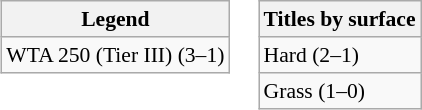<table>
<tr valign=top style=font-size:90%>
<td><br><table class="wikitable">
<tr>
<th>Legend</th>
</tr>
<tr>
<td>WTA 250 (Tier III) (3–1)</td>
</tr>
</table>
</td>
<td><br><table class="wikitable">
<tr>
<th>Titles by surface</th>
</tr>
<tr>
<td>Hard (2–1)</td>
</tr>
<tr>
<td>Grass (1–0)</td>
</tr>
</table>
</td>
</tr>
</table>
